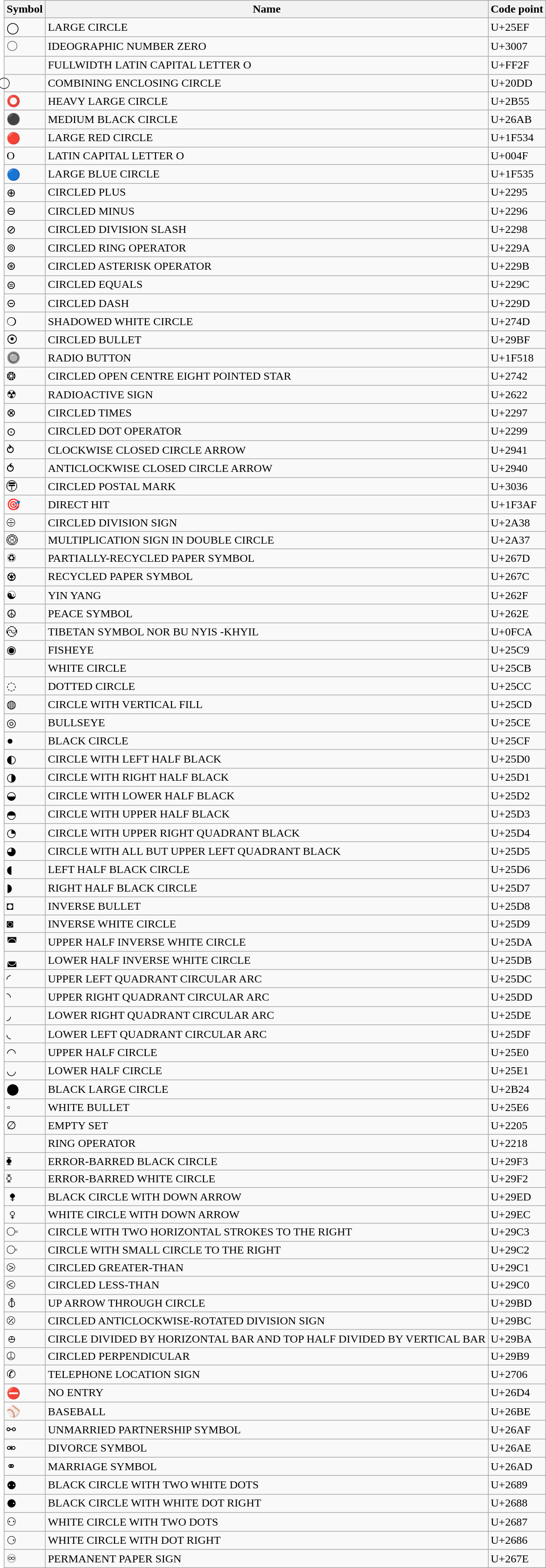<table class="wikitable">
<tr>
<th>Symbol</th>
<th>Name</th>
<th>Code point</th>
</tr>
<tr>
<td>◯</td>
<td>LARGE CIRCLE</td>
<td>U+25EF</td>
</tr>
<tr>
<td>〇</td>
<td>IDEOGRAPHIC NUMBER ZERO</td>
<td>U+3007</td>
</tr>
<tr>
<td></td>
<td>FULLWIDTH LATIN CAPITAL LETTER O</td>
<td>U+FF2F</td>
</tr>
<tr>
<td>⃝</td>
<td>COMBINING ENCLOSING CIRCLE</td>
<td>U+20DD</td>
</tr>
<tr>
<td>⭕</td>
<td>HEAVY LARGE CIRCLE</td>
<td>U+2B55</td>
</tr>
<tr>
<td>⚫</td>
<td>MEDIUM BLACK CIRCLE</td>
<td>U+26AB</td>
</tr>
<tr>
<td>🔴</td>
<td>LARGE RED CIRCLE</td>
<td>U+1F534</td>
</tr>
<tr>
<td>O</td>
<td>LATIN CAPITAL LETTER O</td>
<td>U+004F</td>
</tr>
<tr>
<td>🔵</td>
<td>LARGE BLUE CIRCLE</td>
<td>U+1F535</td>
</tr>
<tr>
<td>⊕</td>
<td>CIRCLED PLUS</td>
<td>U+2295</td>
</tr>
<tr>
<td>⊖</td>
<td>CIRCLED MINUS</td>
<td>U+2296</td>
</tr>
<tr>
<td>⊘</td>
<td>CIRCLED DIVISION SLASH</td>
<td>U+2298</td>
</tr>
<tr>
<td>⊚</td>
<td>CIRCLED RING OPERATOR</td>
<td>U+229A</td>
</tr>
<tr>
<td>⊛</td>
<td>CIRCLED ASTERISK OPERATOR</td>
<td>U+229B</td>
</tr>
<tr>
<td>⊜</td>
<td>CIRCLED EQUALS</td>
<td>U+229C</td>
</tr>
<tr>
<td>⊝</td>
<td>CIRCLED DASH</td>
<td>U+229D</td>
</tr>
<tr>
<td>❍</td>
<td>SHADOWED WHITE CIRCLE</td>
<td>U+274D</td>
</tr>
<tr>
<td>⦿</td>
<td>CIRCLED BULLET</td>
<td>U+29BF</td>
</tr>
<tr>
<td>🔘</td>
<td>RADIO BUTTON</td>
<td>U+1F518</td>
</tr>
<tr>
<td>❂</td>
<td>CIRCLED OPEN CENTRE EIGHT POINTED STAR</td>
<td>U+2742</td>
</tr>
<tr>
<td>☢</td>
<td>RADIOACTIVE SIGN</td>
<td>U+2622</td>
</tr>
<tr>
<td>⊗</td>
<td>CIRCLED TIMES</td>
<td>U+2297</td>
</tr>
<tr>
<td>⊙</td>
<td>CIRCLED DOT OPERATOR</td>
<td>U+2299</td>
</tr>
<tr>
<td>⥁</td>
<td>CLOCKWISE CLOSED CIRCLE ARROW</td>
<td>U+2941</td>
</tr>
<tr>
<td>⥀</td>
<td>ANTICLOCKWISE CLOSED CIRCLE ARROW</td>
<td>U+2940</td>
</tr>
<tr>
<td>〶</td>
<td>CIRCLED POSTAL MARK</td>
<td>U+3036</td>
</tr>
<tr>
<td>🎯</td>
<td>DIRECT HIT</td>
<td>U+1F3AF</td>
</tr>
<tr>
<td>⨸</td>
<td>CIRCLED DIVISION SIGN</td>
<td>U+2A38</td>
</tr>
<tr>
<td>⨷</td>
<td>MULTIPLICATION SIGN IN DOUBLE CIRCLE</td>
<td>U+2A37</td>
</tr>
<tr>
<td>♽</td>
<td>PARTIALLY-RECYCLED PAPER SYMBOL</td>
<td>U+267D</td>
</tr>
<tr>
<td>♼</td>
<td>RECYCLED PAPER SYMBOL</td>
<td>U+267C</td>
</tr>
<tr>
<td>☯</td>
<td>YIN YANG</td>
<td>U+262F</td>
</tr>
<tr>
<td>☮</td>
<td>PEACE SYMBOL</td>
<td>U+262E</td>
</tr>
<tr>
<td>࿊</td>
<td>TIBETAN SYMBOL NOR BU NYIS -KHYIL</td>
<td>U+0FCA</td>
</tr>
<tr>
<td>◉</td>
<td>FISHEYE</td>
<td>U+25C9</td>
</tr>
<tr>
<td></td>
<td>WHITE CIRCLE</td>
<td>U+25CB</td>
</tr>
<tr>
<td>◌</td>
<td>DOTTED CIRCLE</td>
<td>U+25CC</td>
</tr>
<tr>
<td>◍</td>
<td>CIRCLE WITH VERTICAL FILL</td>
<td>U+25CD</td>
</tr>
<tr>
<td>◎</td>
<td>BULLSEYE</td>
<td>U+25CE</td>
</tr>
<tr>
<td>●</td>
<td>BLACK CIRCLE</td>
<td>U+25CF</td>
</tr>
<tr>
<td>◐</td>
<td>CIRCLE WITH LEFT HALF BLACK</td>
<td>U+25D0</td>
</tr>
<tr>
<td>◑</td>
<td>CIRCLE WITH RIGHT HALF BLACK</td>
<td>U+25D1</td>
</tr>
<tr>
<td>◒</td>
<td>CIRCLE WITH LOWER HALF BLACK</td>
<td>U+25D2</td>
</tr>
<tr>
<td>◓</td>
<td>CIRCLE WITH UPPER HALF BLACK</td>
<td>U+25D3</td>
</tr>
<tr>
<td>◔</td>
<td>CIRCLE WITH UPPER RIGHT QUADRANT BLACK</td>
<td>U+25D4</td>
</tr>
<tr>
<td>◕</td>
<td>CIRCLE WITH ALL BUT UPPER LEFT QUADRANT BLACK</td>
<td>U+25D5</td>
</tr>
<tr>
<td>◖</td>
<td>LEFT HALF BLACK CIRCLE</td>
<td>U+25D6</td>
</tr>
<tr>
<td>◗</td>
<td>RIGHT HALF BLACK CIRCLE</td>
<td>U+25D7</td>
</tr>
<tr>
<td>◘</td>
<td>INVERSE BULLET</td>
<td>U+25D8</td>
</tr>
<tr>
<td>◙</td>
<td>INVERSE WHITE CIRCLE</td>
<td>U+25D9</td>
</tr>
<tr>
<td>◚</td>
<td>UPPER HALF INVERSE WHITE CIRCLE</td>
<td>U+25DA</td>
</tr>
<tr>
<td>◛</td>
<td>LOWER HALF INVERSE WHITE CIRCLE</td>
<td>U+25DB</td>
</tr>
<tr>
<td>◜</td>
<td>UPPER LEFT QUADRANT CIRCULAR ARC</td>
<td>U+25DC</td>
</tr>
<tr>
<td>◝</td>
<td>UPPER RIGHT QUADRANT CIRCULAR ARC</td>
<td>U+25DD</td>
</tr>
<tr>
<td>◞</td>
<td>LOWER RIGHT QUADRANT CIRCULAR ARC</td>
<td>U+25DE</td>
</tr>
<tr>
<td>◟</td>
<td>LOWER LEFT QUADRANT CIRCULAR ARC</td>
<td>U+25DF</td>
</tr>
<tr>
<td>◠</td>
<td>UPPER HALF CIRCLE</td>
<td>U+25E0</td>
</tr>
<tr>
<td>◡</td>
<td>LOWER HALF CIRCLE</td>
<td>U+25E1</td>
</tr>
<tr>
<td>⬤</td>
<td>BLACK LARGE CIRCLE</td>
<td>U+2B24</td>
</tr>
<tr>
<td>◦</td>
<td>WHITE BULLET</td>
<td>U+25E6</td>
</tr>
<tr>
<td>∅</td>
<td>EMPTY SET</td>
<td>U+2205</td>
</tr>
<tr>
<td></td>
<td>RING OPERATOR</td>
<td>U+2218</td>
</tr>
<tr>
<td>⧳</td>
<td>ERROR-BARRED BLACK CIRCLE</td>
<td>U+29F3</td>
</tr>
<tr>
<td>⧲</td>
<td>ERROR-BARRED WHITE CIRCLE</td>
<td>U+29F2</td>
</tr>
<tr>
<td>⧭</td>
<td>BLACK CIRCLE WITH DOWN ARROW</td>
<td>U+29ED</td>
</tr>
<tr>
<td>⧬</td>
<td>WHITE CIRCLE WITH DOWN ARROW</td>
<td>U+29EC</td>
</tr>
<tr>
<td>⧃</td>
<td>CIRCLE WITH TWO HORIZONTAL STROKES TO THE RIGHT</td>
<td>U+29C3</td>
</tr>
<tr>
<td>⧂</td>
<td>CIRCLE WITH SMALL CIRCLE TO THE RIGHT</td>
<td>U+29C2</td>
</tr>
<tr>
<td>⧁</td>
<td>CIRCLED GREATER-THAN</td>
<td>U+29C1</td>
</tr>
<tr>
<td>⧀</td>
<td>CIRCLED LESS-THAN</td>
<td>U+29C0</td>
</tr>
<tr>
<td>⦽</td>
<td>UP ARROW THROUGH CIRCLE</td>
<td>U+29BD</td>
</tr>
<tr>
<td>⦼</td>
<td>CIRCLED ANTICLOCKWISE-ROTATED DIVISION SIGN</td>
<td>U+29BC</td>
</tr>
<tr>
<td>⦺</td>
<td>CIRCLE DIVIDED BY HORIZONTAL BAR AND TOP HALF DIVIDED BY VERTICAL BAR</td>
<td>U+29BA</td>
</tr>
<tr>
<td>⦹</td>
<td>CIRCLED PERPENDICULAR</td>
<td>U+29B9</td>
</tr>
<tr>
<td>✆</td>
<td>TELEPHONE LOCATION SIGN</td>
<td>U+2706</td>
</tr>
<tr>
<td>⛔</td>
<td>NO ENTRY</td>
<td>U+26D4</td>
</tr>
<tr>
<td>⚾</td>
<td>BASEBALL</td>
<td>U+26BE</td>
</tr>
<tr>
<td>⚯</td>
<td>UNMARRIED PARTNERSHIP SYMBOL</td>
<td>U+26AF</td>
</tr>
<tr>
<td>⚮</td>
<td>DIVORCE SYMBOL</td>
<td>U+26AE</td>
</tr>
<tr>
<td>⚭</td>
<td>MARRIAGE SYMBOL</td>
<td>U+26AD</td>
</tr>
<tr>
<td>⚉</td>
<td>BLACK CIRCLE WITH TWO WHITE DOTS</td>
<td>U+2689</td>
</tr>
<tr>
<td>⚈</td>
<td>BLACK CIRCLE WITH WHITE DOT RIGHT</td>
<td>U+2688</td>
</tr>
<tr>
<td>⚇</td>
<td>WHITE CIRCLE WITH TWO DOTS</td>
<td>U+2687</td>
</tr>
<tr>
<td>⚆</td>
<td>WHITE CIRCLE WITH DOT RIGHT</td>
<td>U+2686</td>
</tr>
<tr>
<td>♾</td>
<td>PERMANENT PAPER SIGN</td>
<td>U+267E</td>
</tr>
</table>
